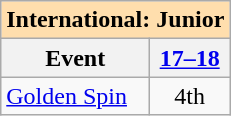<table class="wikitable" style="text-align:center">
<tr>
<th colspan="2" style="background-color: #ffdead; " align="center">International: Junior</th>
</tr>
<tr>
<th>Event</th>
<th><a href='#'>17–18</a></th>
</tr>
<tr>
<td align=left><a href='#'>Golden Spin</a></td>
<td>4th</td>
</tr>
</table>
